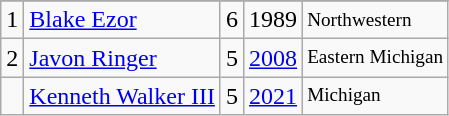<table class="wikitable">
<tr>
</tr>
<tr>
<td>1</td>
<td><a href='#'>Blake Ezor</a></td>
<td>6</td>
<td>1989</td>
<td style="font-size:80%;">Northwestern</td>
</tr>
<tr>
<td>2</td>
<td><a href='#'>Javon Ringer</a></td>
<td>5</td>
<td><a href='#'>2008</a></td>
<td style="font-size:80%;">Eastern Michigan</td>
</tr>
<tr>
<td></td>
<td><a href='#'>Kenneth Walker III</a></td>
<td>5</td>
<td><a href='#'>2021</a></td>
<td style="font-size:80%;">Michigan</td>
</tr>
</table>
